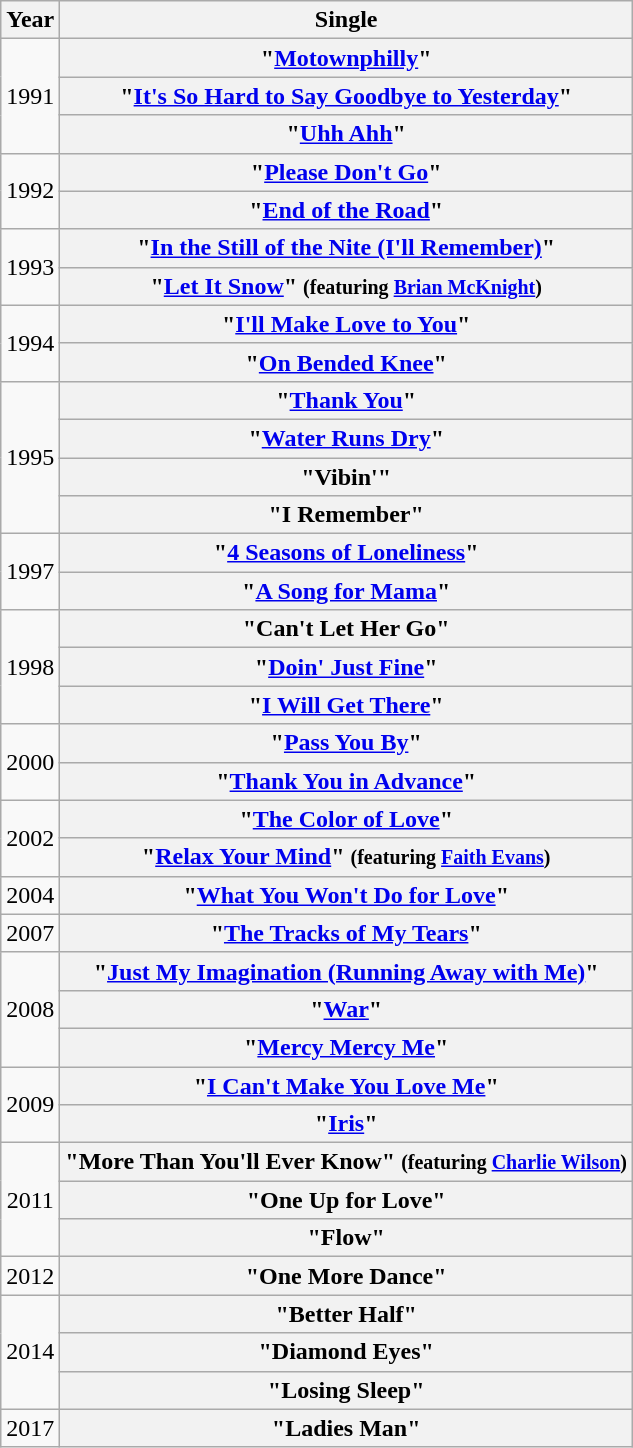<table class="wikitable plainrowheaders" style="text-align:center;">
<tr>
<th>Year</th>
<th>Single</th>
</tr>
<tr>
<td rowspan="3">1991</td>
<th scope="row">"<a href='#'>Motownphilly</a>"</th>
</tr>
<tr>
<th scope="row">"<a href='#'>It's So Hard to Say Goodbye to Yesterday</a>"</th>
</tr>
<tr>
<th scope="row">"<a href='#'>Uhh Ahh</a>"</th>
</tr>
<tr>
<td rowspan="2">1992</td>
<th scope="row">"<a href='#'>Please Don't Go</a>"</th>
</tr>
<tr>
<th scope="row">"<a href='#'>End of the Road</a>"</th>
</tr>
<tr>
<td rowspan="2">1993</td>
<th scope="row">"<a href='#'>In the Still of the Nite (I'll Remember)</a>"</th>
</tr>
<tr>
<th scope="row">"<a href='#'>Let It Snow</a>" <small>(featuring <a href='#'>Brian McKnight</a>)</small></th>
</tr>
<tr>
<td rowspan="2">1994</td>
<th scope="row">"<a href='#'>I'll Make Love to You</a>"</th>
</tr>
<tr>
<th scope="row">"<a href='#'>On Bended Knee</a>"</th>
</tr>
<tr>
<td rowspan="4">1995</td>
<th scope="row">"<a href='#'>Thank You</a>"</th>
</tr>
<tr>
<th scope="row">"<a href='#'>Water Runs Dry</a>"</th>
</tr>
<tr>
<th scope="row">"Vibin'"</th>
</tr>
<tr>
<th scope="row">"I Remember"</th>
</tr>
<tr>
<td rowspan="2">1997</td>
<th scope="row">"<a href='#'>4 Seasons of Loneliness</a>"</th>
</tr>
<tr>
<th scope="row">"<a href='#'>A Song for Mama</a>"</th>
</tr>
<tr>
<td rowspan="3">1998</td>
<th scope="row">"Can't Let Her Go"</th>
</tr>
<tr>
<th scope="row">"<a href='#'>Doin' Just Fine</a>"</th>
</tr>
<tr>
<th scope="row">"<a href='#'>I Will Get There</a>"</th>
</tr>
<tr>
<td rowspan="2">2000</td>
<th scope="row">"<a href='#'>Pass You By</a>"</th>
</tr>
<tr>
<th scope="row">"<a href='#'>Thank You in Advance</a>"</th>
</tr>
<tr>
<td rowspan="2">2002</td>
<th scope="row">"<a href='#'>The Color of Love</a>"</th>
</tr>
<tr>
<th scope="row">"<a href='#'>Relax Your Mind</a>" <small>(featuring <a href='#'>Faith Evans</a>)</small></th>
</tr>
<tr>
<td>2004</td>
<th scope="row">"<a href='#'>What You Won't Do for Love</a>"</th>
</tr>
<tr>
<td>2007</td>
<th scope="row">"<a href='#'>The Tracks of My Tears</a>"</th>
</tr>
<tr>
<td rowspan="3">2008</td>
<th scope="row">"<a href='#'>Just My Imagination (Running Away with Me)</a>"</th>
</tr>
<tr>
<th scope="row">"<a href='#'>War</a>"</th>
</tr>
<tr>
<th scope="row">"<a href='#'>Mercy Mercy Me</a>"</th>
</tr>
<tr>
<td rowspan="2">2009</td>
<th scope="row">"<a href='#'>I Can't Make You Love Me</a>"</th>
</tr>
<tr>
<th scope="row">"<a href='#'>Iris</a>"</th>
</tr>
<tr>
<td rowspan="3">2011</td>
<th scope="row">"More Than You'll Ever Know" <small>(featuring <a href='#'>Charlie Wilson</a>)</small></th>
</tr>
<tr>
<th scope="row">"One Up for Love"</th>
</tr>
<tr>
<th scope="row">"Flow"</th>
</tr>
<tr>
<td>2012</td>
<th scope="row">"One More Dance"</th>
</tr>
<tr>
<td rowspan="3">2014</td>
<th scope="row">"Better Half"</th>
</tr>
<tr>
<th scope="row">"Diamond Eyes"</th>
</tr>
<tr>
<th scope="row">"Losing Sleep"</th>
</tr>
<tr>
<td>2017</td>
<th scope="row">"Ladies Man"</th>
</tr>
</table>
